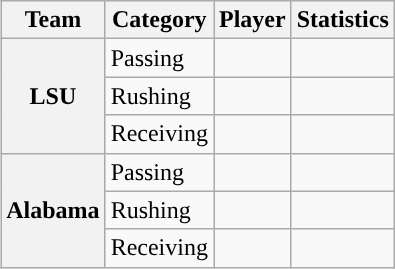<table class="wikitable" style="float:right">
<tr>
<th>Team</th>
<th>Category</th>
<th>Player</th>
<th>Statistics</th>
</tr>
<tr>
<th rowspan=3>LSU</th>
<td>Passing</td>
<td></td>
<td></td>
</tr>
<tr>
<td>Rushing</td>
<td></td>
<td></td>
</tr>
<tr>
<td>Receiving</td>
<td></td>
<td></td>
</tr>
<tr>
<th rowspan=3>Alabama</th>
<td>Passing</td>
<td></td>
<td></td>
</tr>
<tr>
<td>Rushing</td>
<td></td>
<td></td>
</tr>
<tr>
<td>Receiving</td>
<td></td>
<td></td>
</tr>
</table>
